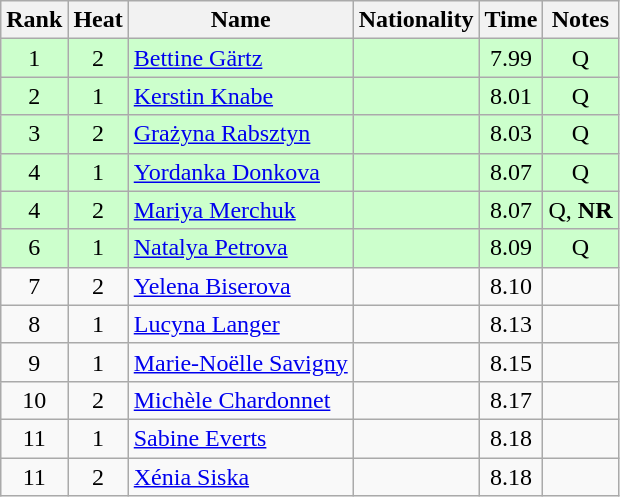<table class="wikitable sortable" style="text-align:center">
<tr>
<th>Rank</th>
<th>Heat</th>
<th>Name</th>
<th>Nationality</th>
<th>Time</th>
<th>Notes</th>
</tr>
<tr bgcolor=ccffcc>
<td>1</td>
<td>2</td>
<td align="left"><a href='#'>Bettine Gärtz</a></td>
<td align=left></td>
<td>7.99</td>
<td>Q</td>
</tr>
<tr bgcolor=ccffcc>
<td>2</td>
<td>1</td>
<td align="left"><a href='#'>Kerstin Knabe</a></td>
<td align=left></td>
<td>8.01</td>
<td>Q</td>
</tr>
<tr bgcolor=ccffcc>
<td>3</td>
<td>2</td>
<td align="left"><a href='#'>Grażyna Rabsztyn</a></td>
<td align=left></td>
<td>8.03</td>
<td>Q</td>
</tr>
<tr bgcolor=ccffcc>
<td>4</td>
<td>1</td>
<td align="left"><a href='#'>Yordanka Donkova</a></td>
<td align=left></td>
<td>8.07</td>
<td>Q</td>
</tr>
<tr bgcolor=ccffcc>
<td>4</td>
<td>2</td>
<td align="left"><a href='#'>Mariya Merchuk</a></td>
<td align=left></td>
<td>8.07</td>
<td>Q, <strong>NR</strong></td>
</tr>
<tr bgcolor=ccffcc>
<td>6</td>
<td>1</td>
<td align="left"><a href='#'>Natalya Petrova</a></td>
<td align=left></td>
<td>8.09</td>
<td>Q</td>
</tr>
<tr>
<td>7</td>
<td>2</td>
<td align="left"><a href='#'>Yelena Biserova</a></td>
<td align=left></td>
<td>8.10</td>
<td></td>
</tr>
<tr>
<td>8</td>
<td>1</td>
<td align="left"><a href='#'>Lucyna Langer</a></td>
<td align=left></td>
<td>8.13</td>
<td></td>
</tr>
<tr>
<td>9</td>
<td>1</td>
<td align="left"><a href='#'>Marie-Noëlle Savigny</a></td>
<td align=left></td>
<td>8.15</td>
<td></td>
</tr>
<tr>
<td>10</td>
<td>2</td>
<td align="left"><a href='#'>Michèle Chardonnet</a></td>
<td align=left></td>
<td>8.17</td>
<td></td>
</tr>
<tr>
<td>11</td>
<td>1</td>
<td align="left"><a href='#'>Sabine Everts</a></td>
<td align=left></td>
<td>8.18</td>
<td></td>
</tr>
<tr>
<td>11</td>
<td>2</td>
<td align="left"><a href='#'>Xénia Siska</a></td>
<td align=left></td>
<td>8.18</td>
<td></td>
</tr>
</table>
